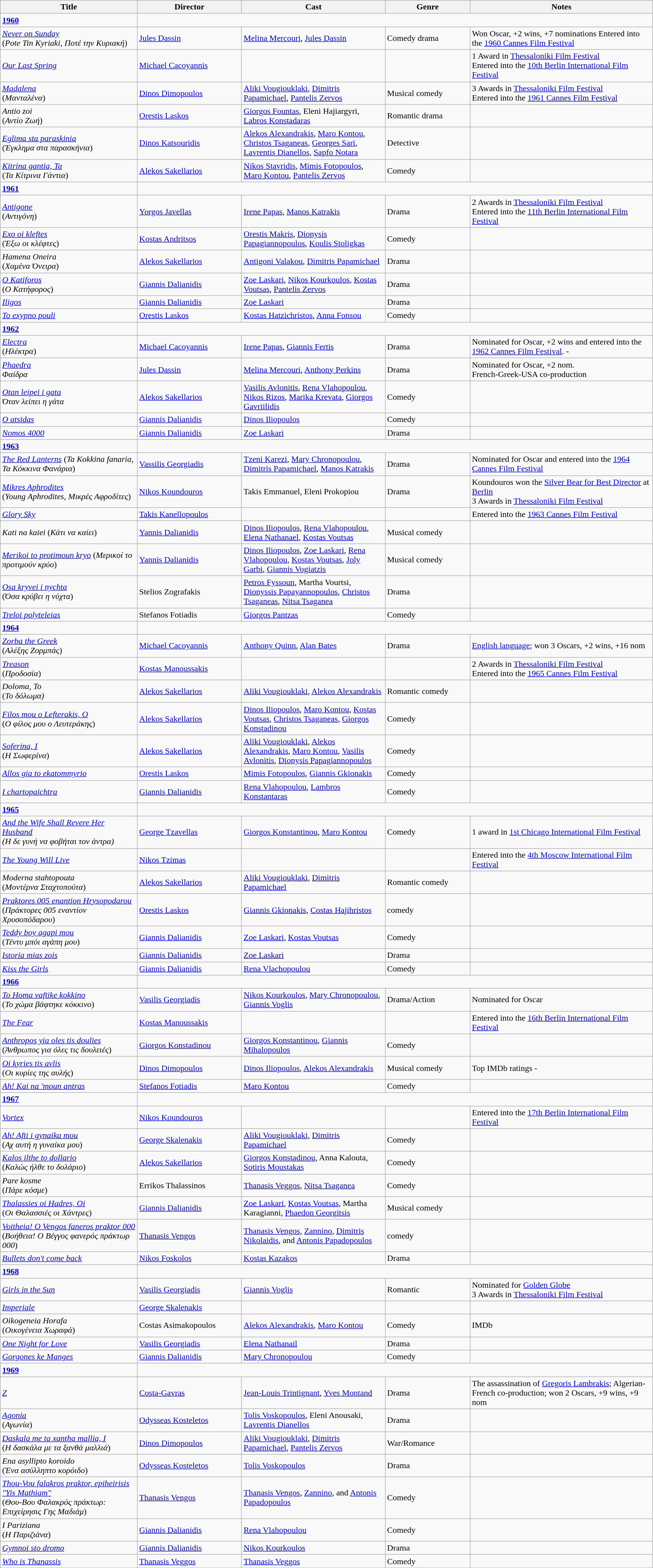<table class="wikitable">
<tr>
<th width=21%>Title</th>
<th width=16%>Director</th>
<th width=22%>Cast</th>
<th width=13%>Genre</th>
<th width=28%>Notes</th>
</tr>
<tr>
<td><strong><a href='#'>1960</a></strong></td>
</tr>
<tr>
<td><em><a href='#'>Never on Sunday</a></em><br>(<em>Pote Tin Kyriaki</em>, <em>Ποτέ την Κυριακή</em>)</td>
<td><a href='#'>Jules Dassin</a></td>
<td><a href='#'>Melina Mercouri</a>, <a href='#'>Jules Dassin</a></td>
<td>Comedy drama</td>
<td>Won Oscar, +2 wins, +7 nominations  Entered into the <a href='#'>1960 Cannes Film Festival</a></td>
</tr>
<tr>
<td><em><a href='#'>Our Last Spring</a></em></td>
<td><a href='#'>Michael Cacoyannis</a></td>
<td></td>
<td></td>
<td>1 Award in <a href='#'>Thessaloniki Film Festival</a><br>Entered into the <a href='#'>10th Berlin International Film Festival</a></td>
</tr>
<tr>
<td><em><a href='#'>Madalena</a></em><br>(<em>Μανταλένα</em>)</td>
<td><a href='#'>Dinos Dimopoulos</a></td>
<td><a href='#'>Aliki Vougiouklaki</a>, <a href='#'>Dimitris Papamichael</a>, <a href='#'>Pantelis Zervos</a></td>
<td>Musical comedy</td>
<td>3 Awards in <a href='#'>Thessaloniki Film Festival</a><br> Entered into the <a href='#'>1961 Cannes Film Festival</a></td>
</tr>
<tr>
<td><em>Antio zoi</em><br>(<em>Αντίο Ζωή</em>)</td>
<td><a href='#'>Orestis Laskos</a></td>
<td><a href='#'>Giorgos Fountas</a>, Eleni Hajiargyri, <a href='#'>Labros Konstadaras</a></td>
<td>Romantic drama</td>
<td></td>
</tr>
<tr>
<td><em><a href='#'>Eglima sta paraskinia</a></em><br>(<em>Έγκλημα στα παρασκήνια</em>)</td>
<td><a href='#'>Dinos Katsouridis</a></td>
<td><a href='#'>Alekos Alexandrakis</a>, <a href='#'>Maro Kontou</a>, <a href='#'>Christos Tsaganeas</a>, <a href='#'>Georges Sari</a>, <a href='#'>Lavrentis Dianellos</a>, <a href='#'>Sapfo Notara</a></td>
<td>Detective</td>
<td></td>
</tr>
<tr>
<td><em><a href='#'>Kitrina gantia, Ta</a></em><br>(<em>Τα Κίτρινα Γάντια</em>)</td>
<td><a href='#'>Alekos Sakellarios</a></td>
<td><a href='#'>Nikos Stavridis</a>, <a href='#'>Mimis Fotopoulos</a>, <a href='#'>Maro Kontou</a>, <a href='#'>Pantelis Zervos</a></td>
<td>Comedy</td>
<td></td>
</tr>
<tr>
<td><strong><a href='#'>1961</a></strong></td>
</tr>
<tr>
<td><em><a href='#'>Antigone</a></em><br>(<em>Αντιγόνη</em>)</td>
<td><a href='#'>Yorgos Javellas</a></td>
<td><a href='#'>Irene Papas</a>, <a href='#'>Manos Katrakis</a></td>
<td>Drama</td>
<td>2 Awards in <a href='#'>Thessaloniki Film Festival</a><br>Entered into the <a href='#'>11th Berlin International Film Festival</a></td>
</tr>
<tr>
<td><em><a href='#'>Exo oi kleftes</a></em><br>(<em>Έξω οι κλέφτες</em>)</td>
<td><a href='#'>Kostas Andritsos</a></td>
<td><a href='#'>Orestis Makris</a>, <a href='#'>Dionysis Papagiannopoulos</a>, <a href='#'>Koulis Stoligkas</a></td>
<td>Comedy</td>
<td></td>
</tr>
<tr>
<td><em>Hamena Oneira</em><br>(<em>Χαμένα Όνειρα</em>)</td>
<td><a href='#'>Alekos Sakellarios</a></td>
<td><a href='#'>Antigoni Valakou</a>, <a href='#'>Dimitris Papamichael</a></td>
<td>Drama</td>
<td></td>
</tr>
<tr>
<td><em><a href='#'>O Katiforos</a></em><br>(<em>Ο Κατήφορος</em>)</td>
<td><a href='#'>Giannis Dalianidis</a></td>
<td><a href='#'>Zoe Laskari</a>, <a href='#'>Nikos Kourkoulos</a>, <a href='#'>Kostas Voutsas</a>, <a href='#'>Pantelis Zervos</a></td>
<td>Drama</td>
<td></td>
</tr>
<tr>
<td><em><a href='#'>Iligos</a></em></td>
<td><a href='#'>Giannis Dalianidis</a></td>
<td><a href='#'>Zoe Laskari</a></td>
<td>Drama</td>
<td></td>
</tr>
<tr>
<td><em><a href='#'>To exypno pouli</a></em></td>
<td><a href='#'>Orestis Laskos</a></td>
<td><a href='#'>Kostas Hatzichristos</a>, <a href='#'>Anna Fonsou</a></td>
<td>Comedy</td>
<td></td>
</tr>
<tr>
<td><strong><a href='#'>1962</a></strong></td>
</tr>
<tr>
<td><em><a href='#'>Electra</a></em><br>(<em>Ηλέκτρα</em>)</td>
<td><a href='#'>Michael Cacoyannis</a></td>
<td><a href='#'>Irene Papas</a>, <a href='#'>Giannis Fertis</a></td>
<td>Drama</td>
<td>Nominated for Oscar, +2 wins and entered into the <a href='#'>1962 Cannes Film Festival</a>. - </td>
</tr>
<tr>
<td><em><a href='#'>Phaedra</a></em><br><em>Φαίδρα</em></td>
<td><a href='#'>Jules Dassin</a></td>
<td><a href='#'>Melina Mercouri</a>, <a href='#'>Anthony Perkins</a></td>
<td>Drama</td>
<td>Nominated for Oscar, +2 nom.<br>French-Greek-USA co-production </td>
</tr>
<tr>
<td><em><a href='#'>Otan leipei i gata</a></em><br><em>Όταν λείπει η γάτα</em></td>
<td><a href='#'>Alekos Sakellarios</a></td>
<td><a href='#'>Vasilis Avlonitis</a>, <a href='#'>Rena Vlahopoulou</a>, <a href='#'>Nikos Rizos</a>, <a href='#'>Marika Krevata</a>, <a href='#'>Giorgos Gavriilidis</a></td>
<td>Comedy</td>
<td></td>
</tr>
<tr>
<td><em><a href='#'>O atsidas</a></em></td>
<td><a href='#'>Giannis Dalianidis</a></td>
<td><a href='#'>Dinos Iliopoulos</a></td>
<td>Comedy</td>
<td></td>
</tr>
<tr>
<td><em><a href='#'>Nomos 4000</a></em></td>
<td><a href='#'>Giannis Dalianidis</a></td>
<td><a href='#'>Zoe Laskari</a></td>
<td>Drama</td>
<td></td>
</tr>
<tr>
<td><strong><a href='#'>1963</a></strong></td>
</tr>
<tr>
<td><em><a href='#'>The Red Lanterns</a></em> (<em>Ta Kokkina fanaria, Τα Κόκκινα Φανάρια</em>)</td>
<td><a href='#'>Vassilis Georgiadis</a></td>
<td><a href='#'>Tzeni Karezi</a>, <a href='#'>Mary Chronopoulou</a>, <a href='#'>Dimitris Papamichael</a>, <a href='#'>Manos Katrakis</a></td>
<td>Drama</td>
<td>Nominated for Oscar and entered into the <a href='#'>1964 Cannes Film Festival</a></td>
</tr>
<tr>
<td><em><a href='#'>Mikres Aphrodites</a></em><br>(<em>Young Aphrodites</em>, <em>Μικρές Αφροδίτες</em>)</td>
<td><a href='#'>Nikos Koundouros</a></td>
<td>Takis Emmanuel, Eleni Prokopiou</td>
<td>Drama</td>
<td>Koundouros won the <a href='#'>Silver Bear for Best Director</a> at <a href='#'>Berlin</a><br> 3 Awards in <a href='#'>Thessaloniki Film Festival</a></td>
</tr>
<tr>
<td><em><a href='#'>Glory Sky</a></em></td>
<td><a href='#'>Takis Kanellopoulos</a></td>
<td></td>
<td></td>
<td>Entered into the <a href='#'>1963 Cannes Film Festival</a></td>
</tr>
<tr>
<td><em>Kati na kaiei</em> (<em>Κάτι να καίει</em>)</td>
<td><a href='#'>Yannis Dalianidis</a></td>
<td><a href='#'>Dinos Iliopoulos</a>, <a href='#'>Rena Vlahopoulou</a>, <a href='#'>Elena Nathanael</a>, <a href='#'>Kostas Voutsas</a></td>
<td>Musical comedy</td>
<td></td>
</tr>
<tr>
<td><em><a href='#'>Merikoi to protimoun kryo</a></em> (<em>Μερικοί το προτιμούν κρύο</em>)</td>
<td><a href='#'>Yannis Dalianidis</a></td>
<td><a href='#'>Dinos Iliopoulos</a>, <a href='#'>Zoe Laskari</a>, <a href='#'>Rena Vlahopoulou</a>, <a href='#'>Kostas Voutsas</a>, <a href='#'>Joly Garbi</a>, <a href='#'>Giannis Vogiatzis</a></td>
<td>Musical comedy</td>
<td></td>
</tr>
<tr>
<td><em><a href='#'>Osa kryvei i nychta</a></em><br>(<em>Όσα κρύβει η νύχτα</em>)</td>
<td>Stelios Zografakis</td>
<td><a href='#'>Petros Fyssoun</a>, Martha Vourtsi, <a href='#'>Dionyssis Papayannopoulos</a>, <a href='#'>Christos Tsaganeas</a>, <a href='#'>Nitsa Tsaganea</a></td>
<td>Drama</td>
<td></td>
</tr>
<tr>
<td><em><a href='#'>Treloi polyteleias</a></em></td>
<td>Stefanos Fotiadis</td>
<td><a href='#'>Giorgos Pantzas</a></td>
<td>Comedy</td>
<td></td>
</tr>
<tr>
<td><strong><a href='#'>1964</a></strong></td>
</tr>
<tr>
<td><em><a href='#'>Zorba the Greek</a></em><br>(<em>Αλέξης Ζορμπάς</em>)</td>
<td><a href='#'>Michael Cacoyannis</a></td>
<td><a href='#'>Anthony Quinn</a>, <a href='#'>Alan Bates</a></td>
<td>Drama</td>
<td><a href='#'>English language</a>; won 3 Oscars, +2 wins, +16 nom </td>
</tr>
<tr>
<td><em><a href='#'>Treason</a></em><br> (<em>Προδοσία</em>)</td>
<td><a href='#'>Kostas Manoussakis</a></td>
<td></td>
<td></td>
<td>2 Awards in <a href='#'>Thessaloniki Film Festival</a><br>Entered into the <a href='#'>1965 Cannes Film Festival</a></td>
</tr>
<tr>
<td><em>Doloma, To</em><br>(<em>Το δόλωμα)</em></td>
<td><a href='#'>Alekos Sakellarios</a></td>
<td><a href='#'>Aliki Vougiouklaki</a>, <a href='#'>Alekos Alexandrakis</a></td>
<td>Romantic comedy</td>
<td></td>
</tr>
<tr>
<td><em><a href='#'>Filos mou o Lefterakis, O</a></em><br>(<em>Ο φίλος μου ο Λευτεράκης</em>)</td>
<td><a href='#'>Alekos Sakellarios</a></td>
<td><a href='#'>Dinos Iliopoulos</a>, <a href='#'>Maro Kontou</a>, <a href='#'>Kostas Voutsas</a>, <a href='#'>Christos Tsaganeas</a>, <a href='#'>Giorgos Konstadinou</a></td>
<td>Comedy</td>
<td></td>
</tr>
<tr>
<td><em><a href='#'>Soferina, I</a></em><br>(<em>Η Σωφερίνα</em>)</td>
<td><a href='#'>Alekos Sakellarios</a></td>
<td><a href='#'>Aliki Vougiouklaki</a>, <a href='#'>Alekos Alexandrakis</a>, <a href='#'>Maro Kontou</a>, <a href='#'>Vasilis Avlonitis</a>, <a href='#'>Dionysis Papagiannopoulos</a></td>
<td>Comedy</td>
<td></td>
</tr>
<tr>
<td><em><a href='#'>Allos gia to ekatommyrio</a> </em></td>
<td><a href='#'>Orestis Laskos</a></td>
<td><a href='#'>Mimis Fotopoulos</a>, <a href='#'>Giannis Gkionakis</a></td>
<td>Comedy</td>
<td></td>
</tr>
<tr>
<td><em><a href='#'>I chartopaichtra</a></em></td>
<td><a href='#'>Giannis Dalianidis</a></td>
<td><a href='#'>Rena Vlahopoulou</a>, <a href='#'>Lambros Konstantaras</a></td>
<td>Comedy</td>
<td></td>
</tr>
<tr>
<td><strong><a href='#'>1965</a></strong></td>
</tr>
<tr>
<td><em><a href='#'>And the Wife Shall Revere Her Husband</a></em><br><em>(Η δε γυνή να φοβήται τον άντρα)</em></td>
<td><a href='#'>George Tzavellas</a></td>
<td><a href='#'>Giorgos Konstantinou</a>, <a href='#'>Maro Kontou</a></td>
<td>Comedy</td>
<td>1 award in <a href='#'>1st Chicago International Film Festival</a></td>
</tr>
<tr>
<td><em><a href='#'>The Young Will Live</a></em></td>
<td><a href='#'>Nikos Tzimas</a></td>
<td></td>
<td></td>
<td>Entered into the <a href='#'>4th Moscow International Film Festival</a></td>
</tr>
<tr>
<td><em>Moderna stahtopouta</em><br>(<em>Μοντέρνα Σταχτοπούτα</em>)</td>
<td><a href='#'>Alekos Sakellarios</a></td>
<td><a href='#'>Aliki Vougiouklaki</a>, <a href='#'>Dimitris Papamichael</a></td>
<td>Romantic comedy</td>
<td></td>
</tr>
<tr>
<td><em><a href='#'>Praktores 005 enantion Hrysopodarou</a></em><br>(<em>Πράκτορες 005 εναντίον Χρυσοπόδαρου</em>)</td>
<td><a href='#'>Orestis Laskos</a></td>
<td><a href='#'>Giannis Gkionakis</a>, <a href='#'>Costas Hajihristos</a></td>
<td>comedy</td>
<td></td>
</tr>
<tr>
<td><em><a href='#'>Teddy boy agapi mou</a></em><br>(<em>Τέντυ μπόι αγάπη μου</em>)</td>
<td><a href='#'>Giannis Dalianidis</a></td>
<td><a href='#'>Zoe Laskari</a>, <a href='#'>Kostas Voutsas</a></td>
<td>Comedy</td>
<td></td>
</tr>
<tr>
<td><em><a href='#'>Istoria mias zois</a></em></td>
<td><a href='#'>Giannis Dalianidis</a></td>
<td><a href='#'>Zoe Laskari</a></td>
<td>Drama</td>
<td></td>
</tr>
<tr>
<td><em><a href='#'>Kiss the Girls</a></em></td>
<td><a href='#'>Giannis Dalianidis</a></td>
<td><a href='#'>Rena Vlachopoulou</a></td>
<td>Comedy</td>
<td></td>
</tr>
<tr>
<td><strong><a href='#'>1966</a></strong></td>
</tr>
<tr>
<td><em><a href='#'>To Homa vaftike kokkino</a></em><br>(<em>Το χώμα βάφτηκε κόκκινο</em>)</td>
<td><a href='#'>Vasilis Georgiadis</a></td>
<td><a href='#'>Nikos Kourkoulos</a>, <a href='#'>Mary Chronopoulou</a>, <a href='#'>Giannis Voglis</a></td>
<td>Drama/Action</td>
<td>Nominated for Oscar </td>
</tr>
<tr>
<td><em><a href='#'>The Fear</a></em></td>
<td><a href='#'>Kostas Manoussakis</a></td>
<td></td>
<td></td>
<td>Entered into the <a href='#'>16th Berlin International Film Festival</a></td>
</tr>
<tr>
<td><em><a href='#'>Anthropos yia oles tis doulies</a></em><br>(<em>Άνθρωπος για όλες τις δουλειές</em>)</td>
<td><a href='#'>Giorgos Konstadinou</a></td>
<td><a href='#'>Giorgos Konstantinou</a>, <a href='#'>Giannis Mihalopoulos</a></td>
<td>Comedy</td>
<td></td>
</tr>
<tr>
<td><em><a href='#'>Oi kyries tis avlis</a></em><br>(<em>Οι κυρίες της αυλής</em>)</td>
<td><a href='#'>Dinos Dimopoulos</a></td>
<td><a href='#'>Dinos Iliopoulos</a>, <a href='#'>Alekos Alexandrakis</a></td>
<td>Musical comedy</td>
<td>Top IMDb ratings - </td>
</tr>
<tr>
<td><em><a href='#'>Ah! Kai na 'moun antras</a></em></td>
<td><a href='#'>Stefanos Fotiadis</a></td>
<td><a href='#'>Maro Kontou</a></td>
<td>Comedy</td>
<td></td>
</tr>
<tr>
<td><strong><a href='#'>1967</a></strong></td>
</tr>
<tr>
<td><em><a href='#'>Vortex</a></em></td>
<td><a href='#'>Nikos Koundouros</a></td>
<td></td>
<td></td>
<td>Entered into the <a href='#'>17th Berlin International Film Festival</a></td>
</tr>
<tr>
<td><em><a href='#'>Ah! Afti i gynaika mou</a></em><br>(<em>Αχ αυτή η γυναίκα μου</em>)</td>
<td><a href='#'>George Skalenakis</a></td>
<td><a href='#'>Aliki Vougiouklaki</a>, <a href='#'>Dimitris Papamichael</a></td>
<td>Comedy</td>
<td></td>
</tr>
<tr>
<td><em><a href='#'>Kalos ilthe to dollario</a></em><br>(<em>Καλώς ήλθε το δολάριο</em>)</td>
<td><a href='#'>Alekos Sakellarios</a></td>
<td><a href='#'>Giorgos Konstadinou</a>, Anna Kalouta, <a href='#'>Sotiris Moustakas</a></td>
<td>Comedy</td>
<td></td>
</tr>
<tr>
<td><em>Pare kosme</em><br>(<em>Πάρε κόσμε</em>)</td>
<td>Errikos Thalassinos</td>
<td><a href='#'>Thanasis Veggos</a>, <a href='#'>Nitsa Tsaganea</a></td>
<td>Comedy</td>
<td></td>
</tr>
<tr>
<td><em><a href='#'>Thalassies oi Hadres, Oi</a></em><br>(<em>Οι Θαλασσιές οι Χάντρες</em>)</td>
<td><a href='#'>Giannis Dalianidis</a></td>
<td><a href='#'>Zoe Laskari</a>, <a href='#'>Kostas Voutsas</a>, Martha Karagianni, <a href='#'>Phaedon Georgitsis</a></td>
<td>Musical comedy</td>
<td></td>
</tr>
<tr>
<td><em><a href='#'>Voitheia! O Vengos faneros praktor 000</a></em><br>(<em>Βοήθεια! Ο Βέγγος φανερός πράκτωρ 000</em>)</td>
<td><a href='#'>Thanasis Vengos</a></td>
<td><a href='#'>Thanasis Vengos</a>, <a href='#'>Zannino</a>, <a href='#'>Dimitris Nikolaidis</a>,  and <a href='#'>Antonis Papadopoulos</a></td>
<td>comedy</td>
<td></td>
</tr>
<tr>
<td><em><a href='#'>Bullets don't come back </a></em></td>
<td><a href='#'>Nikos Foskolos</a></td>
<td><a href='#'>Kostas Kazakos</a></td>
<td>Drama</td>
<td></td>
</tr>
<tr>
<td><strong><a href='#'>1968</a></strong></td>
</tr>
<tr>
<td><em><a href='#'>Girls in the Sun</a></em></td>
<td><a href='#'>Vasilis Georgiadis</a></td>
<td><a href='#'>Giannis Voglis</a></td>
<td>Romantic</td>
<td>Nominated for <a href='#'>Golden Globe</a><br>3 Awards in <a href='#'>Thessaloniki Film Festival</a></td>
</tr>
<tr>
<td><em><a href='#'>Imperiale</a></em></td>
<td><a href='#'>George Skalenakis</a></td>
<td></td>
<td></td>
<td></td>
</tr>
<tr>
<td><em>Oikogeneia Horafa</em><br>(<em>Οικογένεια Χωραφά</em>)</td>
<td>Costas Asimakopoulos</td>
<td><a href='#'>Alekos Alexandrakis</a>, <a href='#'>Maro Kontou</a></td>
<td>Comedy</td>
<td> IMDb</td>
</tr>
<tr>
<td><em><a href='#'>One Night for Love</a></em></td>
<td><a href='#'>Vasilis Georgiadis</a></td>
<td><a href='#'>Elena Nathanail</a></td>
<td>Drama</td>
<td></td>
</tr>
<tr>
<td><em><a href='#'>Gorgones ke Manges</a></em></td>
<td><a href='#'>Giannis Dalianidis</a></td>
<td><a href='#'>Mary Chronopoulou</a></td>
<td>Comedy</td>
<td></td>
</tr>
<tr>
<td><strong><a href='#'>1969</a></strong></td>
</tr>
<tr>
<td><em><a href='#'>Z</a></em></td>
<td><a href='#'>Costa-Gavras</a></td>
<td><a href='#'>Jean-Louis Trintignant</a>, <a href='#'>Yves Montand</a></td>
<td>Drama</td>
<td>The assassination of <a href='#'>Gregoris Lambrakis</a>; Algerian-French co-production; won 2 Oscars, +9 wins, +9 nom </td>
</tr>
<tr>
<td><em><a href='#'>Agonia</a></em><br>(<em>Αγωνία</em>)</td>
<td><a href='#'>Odysseas Kosteletos</a></td>
<td><a href='#'>Tolis Voskopoulos</a>, Eleni Anousaki, <a href='#'>Lavrentis Dianellos</a></td>
<td>Drama</td>
<td></td>
</tr>
<tr>
<td><em><a href='#'>Daskala me ta xantha mallia, I</a></em><br>(<em>Η δασκάλα με τα ξανθά μαλλιά</em>)</td>
<td><a href='#'>Dinos Dimopoulos</a></td>
<td><a href='#'>Aliki Vougiouklaki</a>, <a href='#'>Dimitris Papamichael</a>, <a href='#'>Pantelis Zervos</a></td>
<td>War/Romance</td>
<td></td>
</tr>
<tr>
<td><em>Ena asyllipto koroido</em><br>(<em>Ένα ασύλληπτο κορόιδο</em>)</td>
<td><a href='#'>Odysseas Kosteletos</a></td>
<td><a href='#'>Tolis Voskopoulos</a></td>
<td>Drama</td>
<td></td>
</tr>
<tr>
<td><em><a href='#'>Thou-Vou falakros praktor, epiheirisis "Yis Mathiam"</a></em><br>(<em>Θου-Βου Φαλακρός πράκτωρ: Επιχείρησις Γης Μαδιάμ</em>)</td>
<td><a href='#'>Thanasis Vengos</a></td>
<td><a href='#'>Thanasis Vengos</a>, <a href='#'>Zannino</a>, and <a href='#'>Antonis Papadopoulos</a></td>
<td>Comedy</td>
<td></td>
</tr>
<tr>
<td><em>I Pariziana</em><br>(<em>Η Παριζιάνα</em>)</td>
<td><a href='#'>Giannis Dalianidis</a></td>
<td><a href='#'>Rena Vlahopoulou</a></td>
<td>Comedy</td>
<td></td>
</tr>
<tr>
<td><em><a href='#'>Gymnoi sto dromo</a></em></td>
<td><a href='#'>Giannis Dalianidis</a></td>
<td><a href='#'>Nikos Kourkoulos</a></td>
<td>Drama</td>
<td></td>
</tr>
<tr>
<td><em><a href='#'>Who is Thanassis</a></em></td>
<td><a href='#'>Thanasis Veggos</a></td>
<td><a href='#'>Thanasis Veggos</a></td>
<td>Comedy</td>
<td></td>
</tr>
</table>
